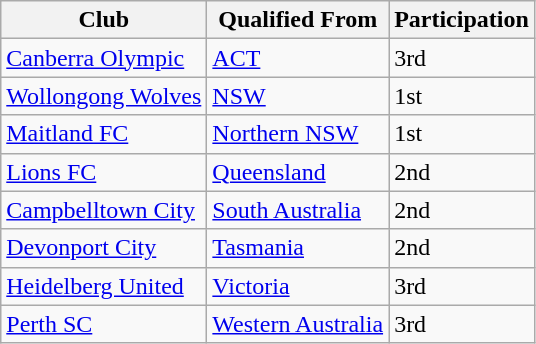<table class="wikitable">
<tr>
<th>Club</th>
<th>Qualified From</th>
<th>Participation</th>
</tr>
<tr>
<td><a href='#'>Canberra Olympic</a></td>
<td> <a href='#'>ACT</a></td>
<td>3rd</td>
</tr>
<tr>
<td><a href='#'>Wollongong Wolves</a></td>
<td> <a href='#'>NSW</a></td>
<td>1st</td>
</tr>
<tr>
<td><a href='#'>Maitland FC</a></td>
<td> <a href='#'>Northern NSW</a></td>
<td>1st</td>
</tr>
<tr>
<td><a href='#'>Lions FC</a></td>
<td> <a href='#'>Queensland</a></td>
<td>2nd</td>
</tr>
<tr>
<td><a href='#'>Campbelltown City</a></td>
<td> <a href='#'>South Australia</a></td>
<td>2nd</td>
</tr>
<tr>
<td><a href='#'>Devonport City</a></td>
<td> <a href='#'>Tasmania</a></td>
<td>2nd</td>
</tr>
<tr>
<td><a href='#'>Heidelberg United</a></td>
<td> <a href='#'>Victoria</a></td>
<td>3rd</td>
</tr>
<tr>
<td><a href='#'>Perth SC</a></td>
<td> <a href='#'>Western Australia</a></td>
<td>3rd</td>
</tr>
</table>
